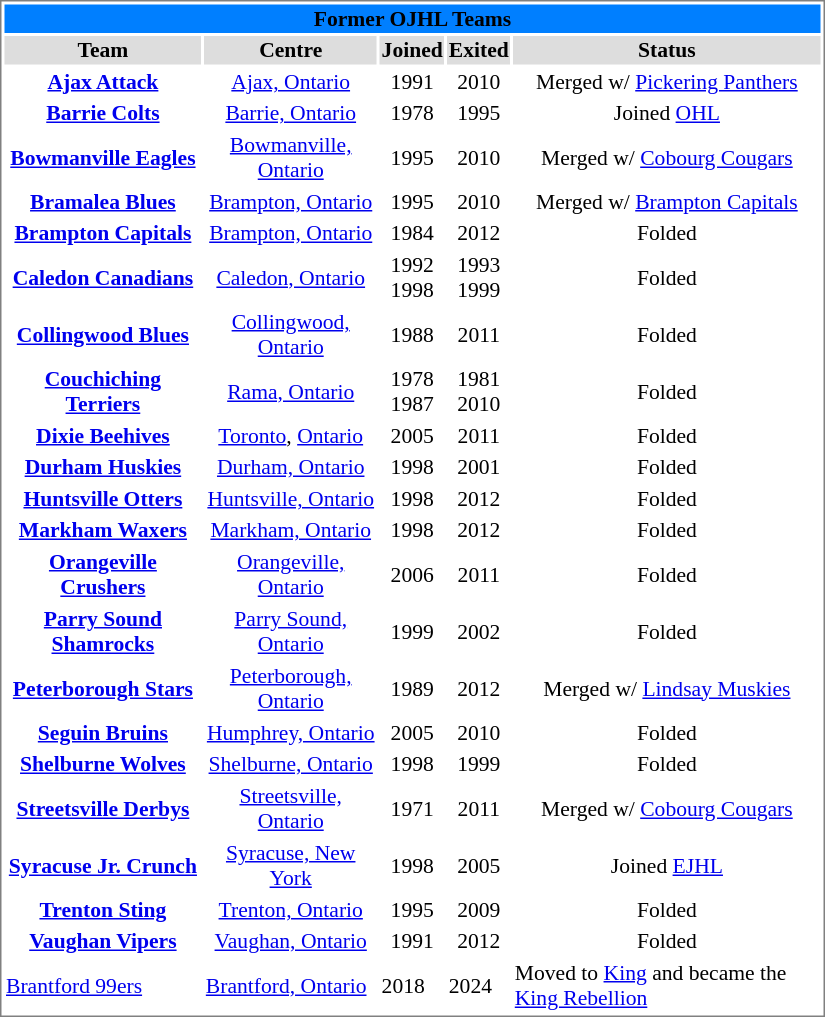<table cellpadding="0">
<tr align="left" style="vertical-align: top">
<td></td>
<td><br><table cellpadding="1" width="550px" style="font-size: 90%; border: 1px solid gray;">
<tr align="center" bgcolor="#007FFF">
<td colspan="11"><strong>Former OJHL Teams</strong></td>
</tr>
<tr align="center" bgcolor="#dddddd">
<td><strong>Team</strong></td>
<td><strong>Centre</strong></td>
<td><strong>Joined</strong></td>
<td><strong>Exited</strong></td>
<td><strong>Status</strong></td>
</tr>
<tr align="center">
<td><strong><a href='#'>Ajax Attack</a></strong></td>
<td><a href='#'>Ajax, Ontario</a></td>
<td>1991</td>
<td>2010</td>
<td>Merged w/ <a href='#'>Pickering Panthers</a></td>
</tr>
<tr align="center">
<td><strong><a href='#'>Barrie Colts</a></strong></td>
<td><a href='#'>Barrie, Ontario</a></td>
<td>1978</td>
<td>1995</td>
<td>Joined <a href='#'>OHL</a></td>
</tr>
<tr align="center">
<td><strong><a href='#'>Bowmanville Eagles</a></strong></td>
<td><a href='#'>Bowmanville, Ontario</a></td>
<td>1995</td>
<td>2010</td>
<td>Merged w/ <a href='#'>Cobourg Cougars</a></td>
</tr>
<tr align="center">
<td><strong><a href='#'>Bramalea Blues</a></strong></td>
<td><a href='#'>Brampton, Ontario</a></td>
<td>1995</td>
<td>2010</td>
<td>Merged w/ <a href='#'>Brampton Capitals</a></td>
</tr>
<tr align="center">
<td><strong><a href='#'>Brampton Capitals</a></strong></td>
<td><a href='#'>Brampton, Ontario</a></td>
<td>1984</td>
<td>2012</td>
<td>Folded</td>
</tr>
<tr align="center">
<td><strong><a href='#'>Caledon Canadians</a></strong></td>
<td><a href='#'>Caledon, Ontario</a></td>
<td>1992<br>1998</td>
<td>1993<br>1999</td>
<td>Folded</td>
</tr>
<tr align="center">
<td><strong><a href='#'>Collingwood Blues</a></strong></td>
<td><a href='#'>Collingwood, Ontario</a></td>
<td>1988</td>
<td>2011</td>
<td>Folded</td>
</tr>
<tr align="center">
<td><strong><a href='#'>Couchiching Terriers</a></strong></td>
<td><a href='#'>Rama, Ontario</a></td>
<td>1978<br>1987</td>
<td>1981<br>2010</td>
<td>Folded</td>
</tr>
<tr align="center">
<td><strong><a href='#'>Dixie Beehives</a></strong></td>
<td><a href='#'>Toronto</a>, <a href='#'>Ontario</a></td>
<td>2005</td>
<td>2011</td>
<td>Folded</td>
</tr>
<tr align="center">
<td><strong><a href='#'>Durham Huskies</a></strong></td>
<td><a href='#'>Durham, Ontario</a></td>
<td>1998</td>
<td>2001</td>
<td>Folded</td>
</tr>
<tr align="center">
<td><strong><a href='#'>Huntsville Otters</a></strong></td>
<td><a href='#'>Huntsville, Ontario</a></td>
<td>1998</td>
<td>2012</td>
<td>Folded</td>
</tr>
<tr align="center">
<td><strong><a href='#'>Markham Waxers</a></strong></td>
<td><a href='#'>Markham, Ontario</a></td>
<td>1998</td>
<td>2012</td>
<td>Folded</td>
</tr>
<tr align="center">
<td><strong><a href='#'>Orangeville Crushers</a></strong></td>
<td><a href='#'>Orangeville, Ontario</a></td>
<td>2006</td>
<td>2011</td>
<td>Folded</td>
</tr>
<tr align="center">
<td><strong><a href='#'>Parry Sound Shamrocks</a></strong></td>
<td><a href='#'>Parry Sound, Ontario</a></td>
<td>1999</td>
<td>2002</td>
<td>Folded</td>
</tr>
<tr align="center">
<td><strong><a href='#'>Peterborough Stars</a></strong></td>
<td><a href='#'>Peterborough, Ontario</a></td>
<td>1989</td>
<td>2012</td>
<td>Merged w/ <a href='#'>Lindsay Muskies</a></td>
</tr>
<tr align="center">
<td><strong><a href='#'>Seguin Bruins</a></strong></td>
<td><a href='#'>Humphrey, Ontario</a></td>
<td>2005</td>
<td>2010</td>
<td>Folded</td>
</tr>
<tr align="center">
<td><strong><a href='#'>Shelburne Wolves</a></strong></td>
<td><a href='#'>Shelburne, Ontario</a></td>
<td>1998</td>
<td>1999</td>
<td>Folded</td>
</tr>
<tr align="center">
<td><strong><a href='#'>Streetsville Derbys</a></strong></td>
<td><a href='#'>Streetsville, Ontario</a></td>
<td>1971</td>
<td>2011</td>
<td>Merged w/ <a href='#'>Cobourg Cougars</a></td>
</tr>
<tr align="center">
<td><strong><a href='#'>Syracuse Jr. Crunch</a></strong></td>
<td><a href='#'>Syracuse, New York</a></td>
<td>1998</td>
<td>2005</td>
<td>Joined <a href='#'>EJHL</a></td>
</tr>
<tr align="center">
<td><strong><a href='#'>Trenton Sting</a></strong></td>
<td><a href='#'>Trenton, Ontario</a></td>
<td>1995</td>
<td>2009</td>
<td>Folded</td>
</tr>
<tr align="center">
<td><strong><a href='#'>Vaughan Vipers</a></strong></td>
<td><a href='#'>Vaughan, Ontario</a></td>
<td>1991</td>
<td>2012</td>
<td>Folded</td>
</tr>
<tr aligh="center">
<td><a href='#'>Brantford 99ers</a></td>
<td><a href='#'>Brantford, Ontario</a></td>
<td>2018</td>
<td>2024</td>
<td>Moved to <a href='#'>King</a> and became the <a href='#'>King Rebellion</a></td>
</tr>
</table>
</td>
</tr>
</table>
